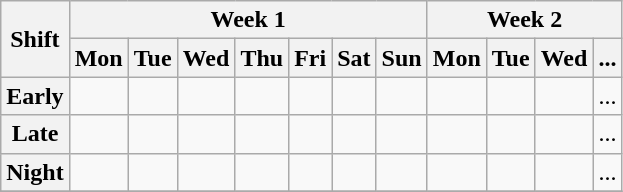<table class="wikitable">
<tr>
<th rowspan=2>Shift</th>
<th colspan=7>Week 1</th>
<th colspan=7>Week 2</th>
</tr>
<tr>
<th>Mon</th>
<th>Tue</th>
<th>Wed</th>
<th>Thu</th>
<th>Fri</th>
<th>Sat</th>
<th>Sun</th>
<th>Mon</th>
<th>Tue</th>
<th>Wed</th>
<th>...</th>
</tr>
<tr>
<th>Early</th>
<td></td>
<td></td>
<td></td>
<td></td>
<td></td>
<td></td>
<td></td>
<td></td>
<td></td>
<td></td>
<td>...</td>
</tr>
<tr>
<th>Late</th>
<td></td>
<td></td>
<td></td>
<td></td>
<td></td>
<td></td>
<td></td>
<td></td>
<td></td>
<td></td>
<td>...</td>
</tr>
<tr>
<th>Night</th>
<td></td>
<td></td>
<td></td>
<td></td>
<td></td>
<td></td>
<td></td>
<td></td>
<td></td>
<td></td>
<td>...</td>
</tr>
<tr>
</tr>
</table>
